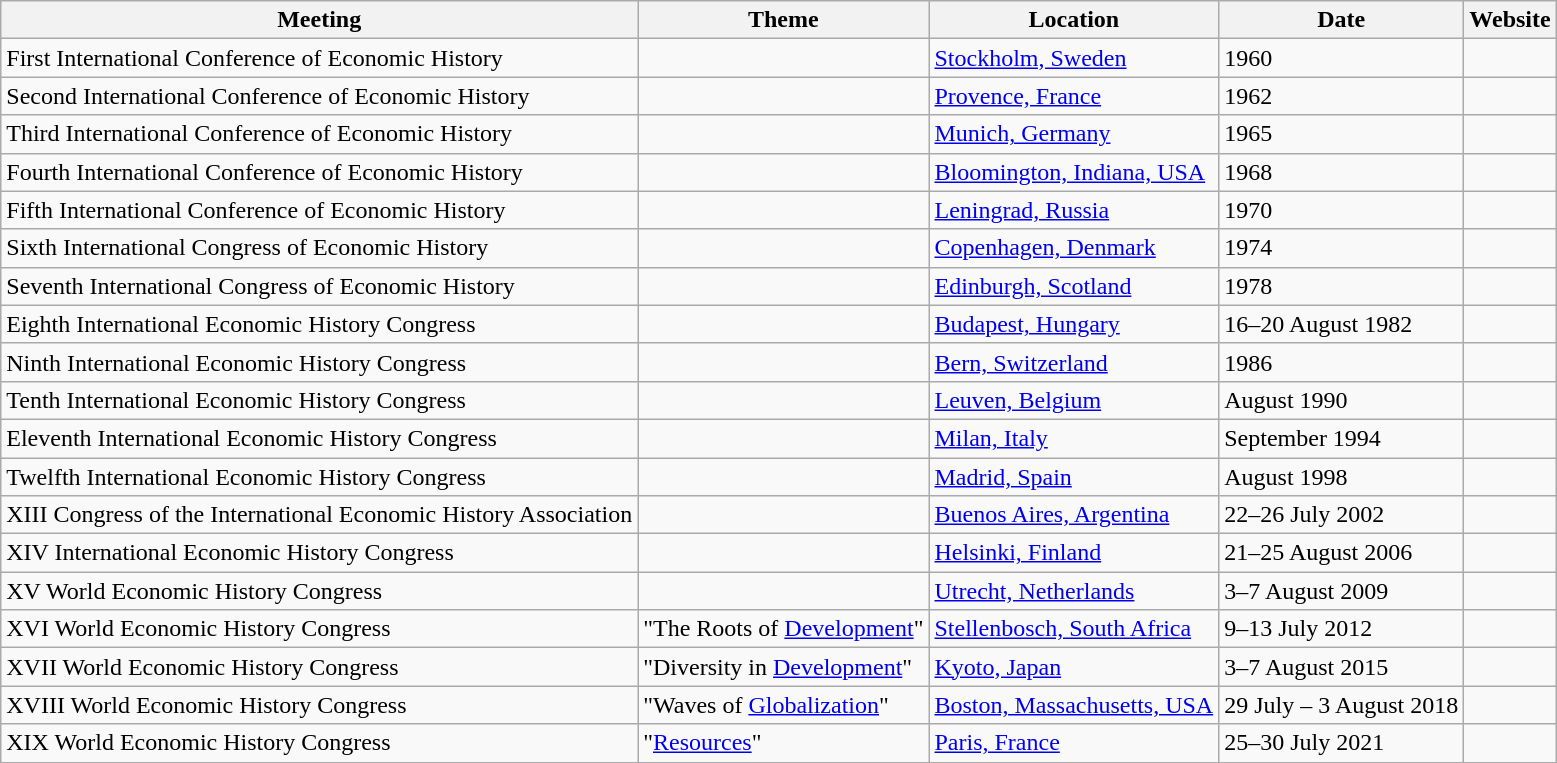<table class="wikitable">
<tr>
<th>Meeting</th>
<th>Theme</th>
<th>Location</th>
<th>Date</th>
<th>Website</th>
</tr>
<tr>
<td>First International Conference of Economic History</td>
<td></td>
<td><a href='#'>Stockholm, Sweden</a></td>
<td>1960</td>
<td></td>
</tr>
<tr>
<td>Second International Conference of Economic History</td>
<td></td>
<td><a href='#'>Provence, France</a></td>
<td>1962</td>
<td></td>
</tr>
<tr>
<td>Third International Conference of Economic History</td>
<td></td>
<td><a href='#'>Munich, Germany</a></td>
<td>1965</td>
<td></td>
</tr>
<tr>
<td>Fourth International Conference of Economic History</td>
<td></td>
<td><a href='#'>Bloomington, Indiana, USA</a></td>
<td>1968</td>
<td></td>
</tr>
<tr>
<td>Fifth International Conference of Economic History</td>
<td></td>
<td><a href='#'>Leningrad, Russia</a></td>
<td>1970</td>
<td></td>
</tr>
<tr>
<td>Sixth International Congress of Economic History</td>
<td></td>
<td><a href='#'>Copenhagen, Denmark</a></td>
<td>1974</td>
<td></td>
</tr>
<tr>
<td>Seventh International Congress of Economic History</td>
<td></td>
<td><a href='#'>Edinburgh, Scotland</a></td>
<td>1978</td>
<td></td>
</tr>
<tr>
<td>Eighth International Economic History Congress</td>
<td></td>
<td><a href='#'>Budapest, Hungary</a></td>
<td>16–20 August 1982</td>
<td></td>
</tr>
<tr>
<td>Ninth International Economic History Congress</td>
<td></td>
<td><a href='#'>Bern, Switzerland</a></td>
<td>1986</td>
<td></td>
</tr>
<tr>
<td>Tenth International Economic History Congress</td>
<td></td>
<td><a href='#'>Leuven, Belgium</a></td>
<td>August 1990</td>
<td></td>
</tr>
<tr>
<td>Eleventh International Economic History Congress</td>
<td></td>
<td><a href='#'>Milan, Italy</a></td>
<td>September 1994</td>
<td></td>
</tr>
<tr>
<td>Twelfth International Economic History Congress</td>
<td></td>
<td><a href='#'>Madrid, Spain</a></td>
<td>August 1998</td>
<td></td>
</tr>
<tr>
<td>XIII Congress of the International Economic History Association</td>
<td></td>
<td><a href='#'>Buenos Aires, Argentina</a></td>
<td>22–26 July 2002</td>
<td></td>
</tr>
<tr>
<td>XIV International Economic History Congress</td>
<td></td>
<td><a href='#'>Helsinki, Finland</a></td>
<td>21–25 August 2006</td>
<td></td>
</tr>
<tr>
<td>XV World Economic History Congress</td>
<td></td>
<td><a href='#'>Utrecht, Netherlands</a></td>
<td>3–7 August 2009</td>
<td></td>
</tr>
<tr>
<td>XVI World Economic History Congress</td>
<td>"The Roots of <a href='#'>Development</a>"</td>
<td><a href='#'>Stellenbosch, South Africa</a></td>
<td>9–13 July 2012</td>
<td></td>
</tr>
<tr>
<td>XVII World Economic History Congress</td>
<td>"Diversity in <a href='#'>Development</a>"</td>
<td><a href='#'>Kyoto, Japan</a></td>
<td>3–7 August 2015</td>
<td></td>
</tr>
<tr>
<td>XVIII World Economic History Congress</td>
<td>"Waves of <a href='#'>Globalization</a>"</td>
<td><a href='#'>Boston, Massachusetts, USA</a></td>
<td>29 July – 3 August 2018</td>
<td></td>
</tr>
<tr>
<td>XIX World Economic History Congress</td>
<td>"<a href='#'>Resources</a>"</td>
<td><a href='#'>Paris, France</a></td>
<td>25–30 July 2021</td>
<td></td>
</tr>
</table>
